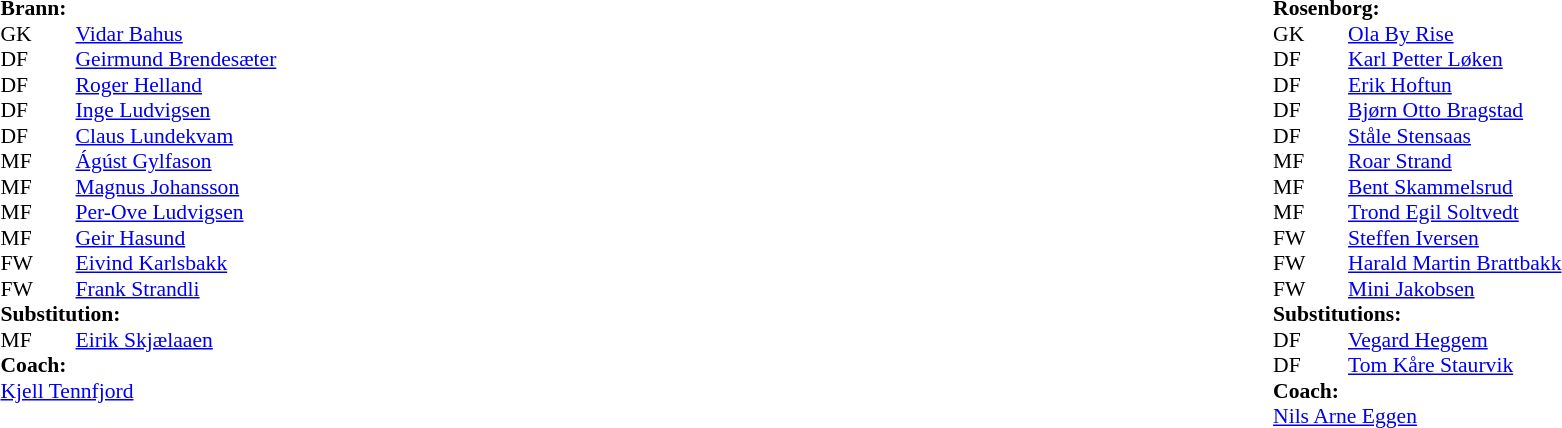<table width=100%>
<tr>
<td valign=top width=50%><br><table style=font-size:90% cellspacing=0 cellpadding=0>
<tr>
<td colspan="4"><strong>Brann:</strong></td>
</tr>
<tr>
<th width=25></th>
<th width=25></th>
</tr>
<tr>
<td>GK</td>
<td></td>
<td> <a href='#'>Vidar Bahus</a></td>
</tr>
<tr>
<td>DF</td>
<td></td>
<td> <a href='#'>Geirmund Brendesæter</a></td>
<td></td>
</tr>
<tr>
<td>DF</td>
<td></td>
<td> <a href='#'>Roger Helland</a></td>
</tr>
<tr>
<td>DF</td>
<td></td>
<td> <a href='#'>Inge Ludvigsen</a></td>
</tr>
<tr>
<td>DF</td>
<td></td>
<td> <a href='#'>Claus Lundekvam</a></td>
</tr>
<tr>
<td>MF</td>
<td></td>
<td> <a href='#'>Ágúst Gylfason</a></td>
</tr>
<tr>
<td>MF</td>
<td></td>
<td> <a href='#'>Magnus Johansson</a></td>
<td></td>
</tr>
<tr>
<td>MF</td>
<td></td>
<td> <a href='#'>Per-Ove Ludvigsen</a></td>
</tr>
<tr>
<td>MF</td>
<td></td>
<td> <a href='#'>Geir Hasund</a></td>
<td></td>
</tr>
<tr>
<td>FW</td>
<td></td>
<td> <a href='#'>Eivind Karlsbakk</a></td>
<td></td>
</tr>
<tr>
<td>FW</td>
<td></td>
<td> <a href='#'>Frank Strandli</a></td>
</tr>
<tr>
<td colspan=3><strong>Substitution:</strong></td>
</tr>
<tr>
<td>MF</td>
<td></td>
<td> <a href='#'>Eirik Skjælaaen</a></td>
<td></td>
</tr>
<tr>
<td colspan=3><strong>Coach:</strong></td>
</tr>
<tr>
<td colspan=4> <a href='#'>Kjell Tennfjord</a></td>
</tr>
</table>
</td>
<td valign="top" width="50%"><br><table style="font-size: 90%" cellspacing="0" cellpadding="0" align=center>
<tr>
<td colspan="4"><strong>Rosenborg:</strong></td>
</tr>
<tr>
<th width=25></th>
<th width=25></th>
</tr>
<tr>
<td>GK</td>
<td></td>
<td> <a href='#'>Ola By Rise</a></td>
</tr>
<tr>
<td>DF</td>
<td></td>
<td> <a href='#'>Karl Petter Løken</a></td>
</tr>
<tr>
<td>DF</td>
<td></td>
<td> <a href='#'>Erik Hoftun</a></td>
</tr>
<tr>
<td>DF</td>
<td></td>
<td> <a href='#'>Bjørn Otto Bragstad</a></td>
<td></td>
<td></td>
</tr>
<tr>
<td>DF</td>
<td></td>
<td> <a href='#'>Ståle Stensaas</a></td>
</tr>
<tr>
<td>MF</td>
<td></td>
<td> <a href='#'>Roar Strand</a></td>
<td></td>
<td></td>
</tr>
<tr>
<td>MF</td>
<td></td>
<td> <a href='#'>Bent Skammelsrud</a></td>
<td></td>
<td></td>
</tr>
<tr>
<td>MF</td>
<td></td>
<td> <a href='#'>Trond Egil Soltvedt</a></td>
<td></td>
<td></td>
</tr>
<tr>
<td>FW</td>
<td></td>
<td> <a href='#'>Steffen Iversen</a></td>
<td></td>
<td></td>
</tr>
<tr>
<td>FW</td>
<td></td>
<td> <a href='#'>Harald Martin Brattbakk</a></td>
</tr>
<tr>
<td>FW</td>
<td></td>
<td> <a href='#'>Mini Jakobsen</a></td>
</tr>
<tr>
<td colspan=3><strong>Substitutions:</strong></td>
</tr>
<tr>
<td>DF</td>
<td></td>
<td> <a href='#'>Vegard Heggem</a></td>
<td></td>
<td></td>
</tr>
<tr>
<td>DF</td>
<td></td>
<td> <a href='#'>Tom Kåre Staurvik</a></td>
<td></td>
<td></td>
</tr>
<tr>
<td colspan=3><strong>Coach:</strong></td>
</tr>
<tr>
<td colspan=4> <a href='#'>Nils Arne Eggen</a></td>
</tr>
</table>
</td>
</tr>
</table>
